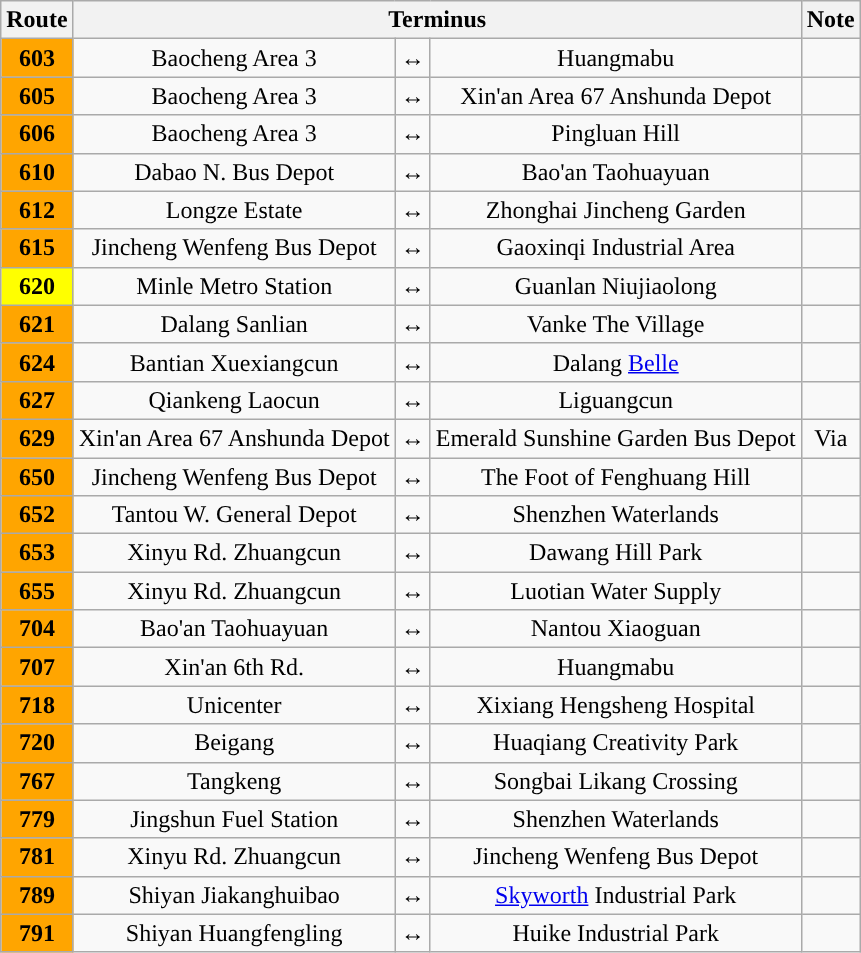<table class="wikitable" style="text-align: center;">
<tr>
<th>Route</th>
<th colspan="3">Terminus</th>
<th>Note</th>
</tr>
<tr>
<td style="background:orange;color:black"><strong>603</strong></td>
<td>Baocheng Area 3</td>
<td>↔</td>
<td>Huangmabu</td>
<td></td>
</tr>
<tr>
<td style="background:orange;color:black"><strong>605</strong></td>
<td>Baocheng Area 3</td>
<td>↔</td>
<td>Xin'an Area 67 Anshunda Depot</td>
<td></td>
</tr>
<tr>
<td style="background:orange;color:black"><strong>606</strong></td>
<td>Baocheng Area 3</td>
<td>↔</td>
<td>Pingluan Hill</td>
<td></td>
</tr>
<tr>
<td style="background:orange;color:black"><strong>610</strong></td>
<td>Dabao N. Bus Depot</td>
<td>↔</td>
<td>Bao'an Taohuayuan</td>
<td></td>
</tr>
<tr>
<td style="background:orange;color:black"><strong>612</strong></td>
<td>Longze Estate</td>
<td>↔</td>
<td>Zhonghai Jincheng Garden</td>
<td></td>
</tr>
<tr>
<td style="background:orange;color:black"><strong>615</strong></td>
<td>Jincheng Wenfeng Bus Depot</td>
<td>↔</td>
<td>Gaoxinqi Industrial Area</td>
<td></td>
</tr>
<tr>
<td style="background:yellow;color:black"><strong>620</strong></td>
<td>Minle Metro Station</td>
<td>↔</td>
<td>Guanlan Niujiaolong</td>
<td></td>
</tr>
<tr>
<td style="background:orange;color:black"><strong>621</strong></td>
<td>Dalang Sanlian</td>
<td>↔</td>
<td>Vanke The Village</td>
<td></td>
</tr>
<tr>
<td style="background:orange;color:black"><strong>624</strong></td>
<td>Bantian Xuexiangcun</td>
<td>↔</td>
<td>Dalang <a href='#'>Belle</a></td>
<td></td>
</tr>
<tr>
<td style="background:orange;color:black"><strong>627</strong></td>
<td>Qiankeng Laocun</td>
<td>↔</td>
<td>Liguangcun</td>
<td></td>
</tr>
<tr>
<td style="background:orange;color:black"><strong>629</strong></td>
<td>Xin'an Area 67 Anshunda Depot</td>
<td>↔</td>
<td>Emerald Sunshine Garden Bus Depot</td>
<td>Via </td>
</tr>
<tr>
<td style="background:orange;color:black"><strong>650</strong></td>
<td>Jincheng Wenfeng Bus Depot</td>
<td>↔</td>
<td>The Foot of Fenghuang Hill</td>
<td></td>
</tr>
<tr>
<td style="background:orange;color:black"><strong>652</strong></td>
<td>Tantou W. General Depot</td>
<td>↔</td>
<td>Shenzhen Waterlands</td>
<td></td>
</tr>
<tr>
<td style="background:orange;color:black"><strong>653</strong></td>
<td>Xinyu Rd. Zhuangcun</td>
<td>↔</td>
<td>Dawang Hill Park</td>
<td></td>
</tr>
<tr>
<td style="background:orange;color:black"><strong>655</strong></td>
<td>Xinyu Rd. Zhuangcun</td>
<td>↔</td>
<td>Luotian Water Supply</td>
<td></td>
</tr>
<tr>
<td style="background:orange;color:black"><strong>704</strong></td>
<td>Bao'an Taohuayuan</td>
<td>↔</td>
<td>Nantou Xiaoguan</td>
<td></td>
</tr>
<tr>
<td style="background:orange;color:black"><strong>707</strong></td>
<td>Xin'an 6th Rd.</td>
<td>↔</td>
<td>Huangmabu</td>
<td></td>
</tr>
<tr>
<td style="background:orange;color:black"><strong>718</strong></td>
<td>Unicenter</td>
<td>↔</td>
<td>Xixiang Hengsheng Hospital</td>
<td></td>
</tr>
<tr>
<td style="background:orange;color:black"><strong>720</strong></td>
<td>Beigang</td>
<td>↔</td>
<td>Huaqiang Creativity Park</td>
<td></td>
</tr>
<tr>
<td style="background:orange;color:black"><strong>767</strong></td>
<td>Tangkeng</td>
<td>↔</td>
<td>Songbai Likang Crossing</td>
<td></td>
</tr>
<tr>
<td style="background:orange;color:black"><strong>779</strong></td>
<td>Jingshun Fuel Station</td>
<td>↔</td>
<td>Shenzhen Waterlands</td>
<td></td>
</tr>
<tr>
<td style="background:orange;color:black"><strong>781</strong></td>
<td>Xinyu Rd. Zhuangcun</td>
<td>↔</td>
<td>Jincheng Wenfeng Bus Depot</td>
<td></td>
</tr>
<tr>
<td style="background:orange;color:black"><strong>789</strong></td>
<td>Shiyan Jiakanghuibao</td>
<td>↔</td>
<td><a href='#'>Skyworth</a> Industrial Park</td>
<td></td>
</tr>
<tr align="center">
<td style="background:orange;color:black"><strong>791</strong></td>
<td>Shiyan Huangfengling</td>
<td>↔</td>
<td>Huike Industrial Park</td>
<td></td>
</tr>
</table>
